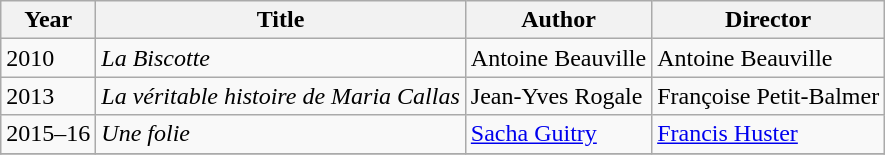<table class="wikitable">
<tr>
<th>Year</th>
<th>Title</th>
<th>Author</th>
<th>Director</th>
</tr>
<tr>
<td>2010</td>
<td><em>La Biscotte</em></td>
<td>Antoine Beauville</td>
<td>Antoine Beauville</td>
</tr>
<tr>
<td>2013</td>
<td><em>La véritable histoire de Maria Callas</em></td>
<td>Jean-Yves Rogale</td>
<td>Françoise Petit-Balmer</td>
</tr>
<tr>
<td>2015–16</td>
<td><em>Une folie</em></td>
<td><a href='#'>Sacha Guitry</a></td>
<td><a href='#'>Francis Huster</a></td>
</tr>
<tr>
</tr>
</table>
